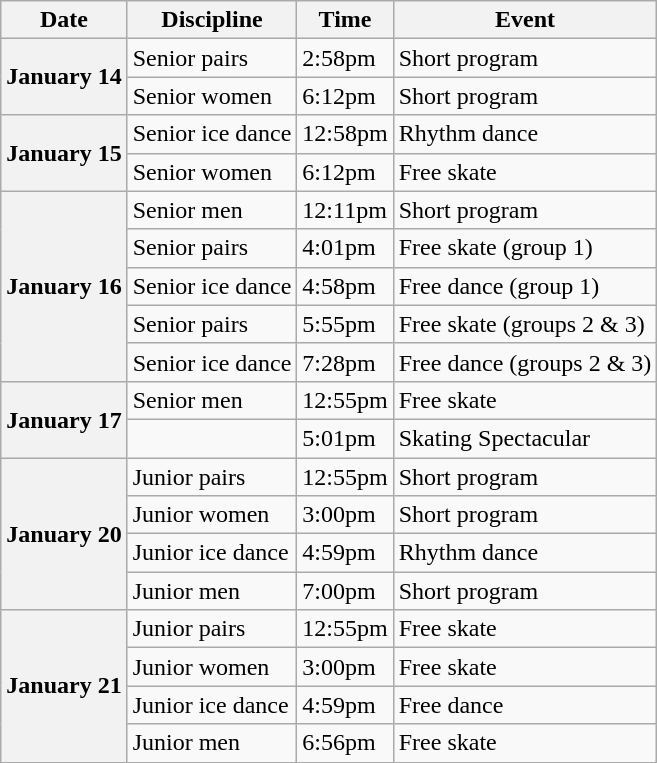<table class="wikitable unsortable" style="text-align:left">
<tr>
<th scope="col">Date</th>
<th scope="col">Discipline</th>
<th scope="col">Time</th>
<th scope="col">Event</th>
</tr>
<tr>
<th scope="row" style="text-align:left" rowspan="2">January 14</th>
<td>Senior pairs</td>
<td>2:58pm</td>
<td>Short program</td>
</tr>
<tr>
<td>Senior women</td>
<td>6:12pm</td>
<td>Short program</td>
</tr>
<tr>
<th scope="row" style="text-align:left" rowspan="2">January 15</th>
<td>Senior ice dance</td>
<td>12:58pm</td>
<td>Rhythm dance</td>
</tr>
<tr>
<td>Senior women</td>
<td>6:12pm</td>
<td>Free skate</td>
</tr>
<tr>
<th scope="row" style="text-align:left" rowspan="5">January 16</th>
<td>Senior men</td>
<td>12:11pm</td>
<td>Short program</td>
</tr>
<tr>
<td>Senior pairs</td>
<td>4:01pm</td>
<td>Free skate (group 1)</td>
</tr>
<tr>
<td>Senior ice dance</td>
<td>4:58pm</td>
<td>Free dance (group 1)</td>
</tr>
<tr>
<td>Senior pairs</td>
<td>5:55pm</td>
<td>Free skate (groups 2 & 3)</td>
</tr>
<tr>
<td>Senior ice dance</td>
<td>7:28pm</td>
<td>Free dance (groups 2 & 3)</td>
</tr>
<tr>
<th scope="row" style="text-align:left" rowspan="2">January 17</th>
<td>Senior men</td>
<td>12:55pm</td>
<td>Free skate</td>
</tr>
<tr>
<td></td>
<td>5:01pm</td>
<td>Skating Spectacular</td>
</tr>
<tr>
<th scope="row" style="text-align:left" rowspan="4">January 20</th>
<td>Junior pairs</td>
<td>12:55pm</td>
<td>Short program</td>
</tr>
<tr>
<td>Junior women</td>
<td>3:00pm</td>
<td>Short program</td>
</tr>
<tr>
<td>Junior ice dance</td>
<td>4:59pm</td>
<td>Rhythm dance</td>
</tr>
<tr>
<td>Junior men</td>
<td>7:00pm</td>
<td>Short program</td>
</tr>
<tr>
<th scope="row" style="text-align:left" rowspan="4">January 21</th>
<td>Junior pairs</td>
<td>12:55pm</td>
<td>Free skate</td>
</tr>
<tr>
<td>Junior women</td>
<td>3:00pm</td>
<td>Free skate</td>
</tr>
<tr>
<td>Junior ice dance</td>
<td>4:59pm</td>
<td>Free dance</td>
</tr>
<tr>
<td>Junior men</td>
<td>6:56pm</td>
<td>Free skate</td>
</tr>
</table>
